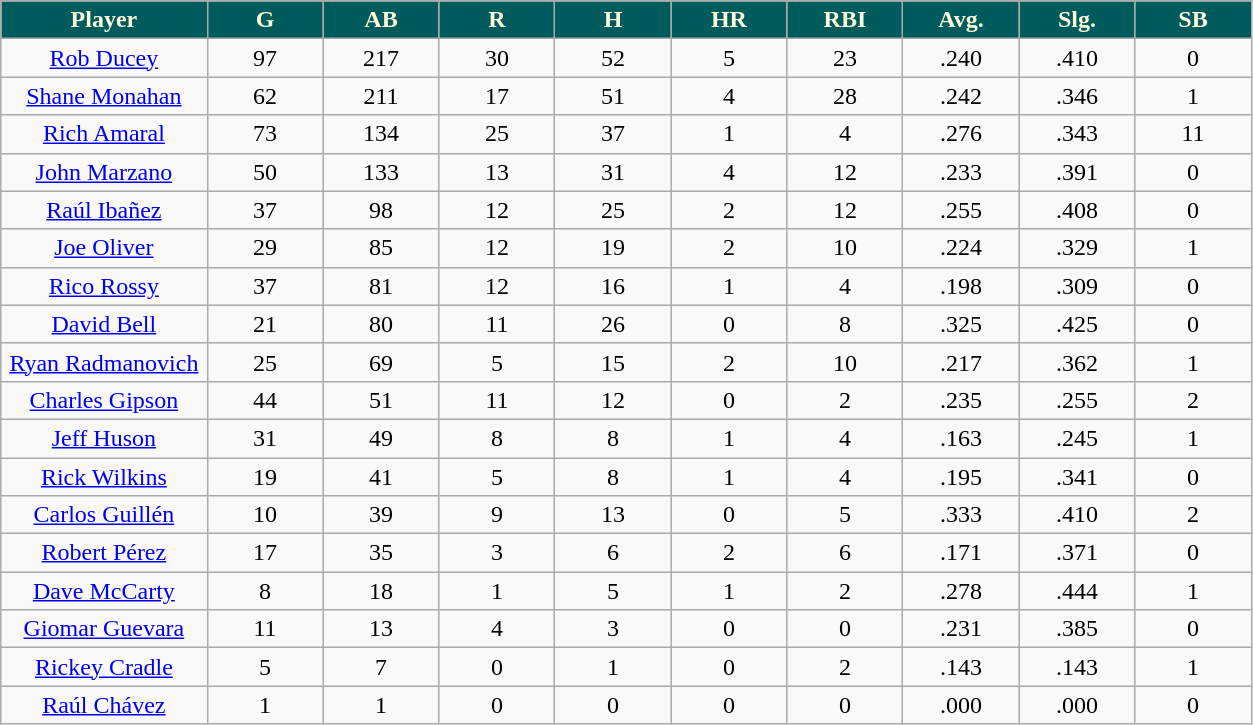<table class="wikitable sortable">
<tr>
<th style=" background:#005c5c; color:#FFFDDD;" width="16%">Player</th>
<th style=" background:#005c5c; color:#FFFDDD;" width="9%">G</th>
<th style=" background:#005c5c; color:#FFFDDD;" width="9%">AB</th>
<th style=" background:#005c5c; color:#FFFDDD;" width="9%">R</th>
<th style=" background:#005c5c; color:#FFFDDD;" width="9%">H</th>
<th style=" background:#005c5c; color:#FFFDDD;" width="9%">HR</th>
<th style=" background:#005c5c; color:#FFFDDD;" width="9%">RBI</th>
<th style=" background:#005c5c; color:#FFFDDD;" width="9%">Avg.</th>
<th style=" background:#005c5c; color:#FFFDDD;" width="9%">Slg.</th>
<th style=" background:#005c5c; color:#FFFDDD;" width="9%">SB</th>
</tr>
<tr align="center">
<td><a href='#'>Rob Ducey</a></td>
<td>97</td>
<td>217</td>
<td>30</td>
<td>52</td>
<td>5</td>
<td>23</td>
<td>.240</td>
<td>.410</td>
<td>0</td>
</tr>
<tr align="center">
<td><a href='#'>Shane Monahan</a></td>
<td>62</td>
<td>211</td>
<td>17</td>
<td>51</td>
<td>4</td>
<td>28</td>
<td>.242</td>
<td>.346</td>
<td>1</td>
</tr>
<tr align=center>
<td><a href='#'>Rich Amaral</a></td>
<td>73</td>
<td>134</td>
<td>25</td>
<td>37</td>
<td>1</td>
<td>4</td>
<td>.276</td>
<td>.343</td>
<td>11</td>
</tr>
<tr align=center>
<td><a href='#'>John Marzano</a></td>
<td>50</td>
<td>133</td>
<td>13</td>
<td>31</td>
<td>4</td>
<td>12</td>
<td>.233</td>
<td>.391</td>
<td>0</td>
</tr>
<tr align=center>
<td><a href='#'>Raúl Ibañez</a></td>
<td>37</td>
<td>98</td>
<td>12</td>
<td>25</td>
<td>2</td>
<td>12</td>
<td>.255</td>
<td>.408</td>
<td>0</td>
</tr>
<tr align=center>
<td><a href='#'>Joe Oliver</a></td>
<td>29</td>
<td>85</td>
<td>12</td>
<td>19</td>
<td>2</td>
<td>10</td>
<td>.224</td>
<td>.329</td>
<td>1</td>
</tr>
<tr align=center>
<td><a href='#'>Rico Rossy</a></td>
<td>37</td>
<td>81</td>
<td>12</td>
<td>16</td>
<td>1</td>
<td>4</td>
<td>.198</td>
<td>.309</td>
<td>0</td>
</tr>
<tr align=center>
<td><a href='#'>David Bell</a></td>
<td>21</td>
<td>80</td>
<td>11</td>
<td>26</td>
<td>0</td>
<td>8</td>
<td>.325</td>
<td>.425</td>
<td>0</td>
</tr>
<tr align=center>
<td><a href='#'>Ryan Radmanovich</a></td>
<td>25</td>
<td>69</td>
<td>5</td>
<td>15</td>
<td>2</td>
<td>10</td>
<td>.217</td>
<td>.362</td>
<td>1</td>
</tr>
<tr align=center>
<td><a href='#'>Charles Gipson</a></td>
<td>44</td>
<td>51</td>
<td>11</td>
<td>12</td>
<td>0</td>
<td>2</td>
<td>.235</td>
<td>.255</td>
<td>2</td>
</tr>
<tr align=center>
<td><a href='#'>Jeff Huson</a></td>
<td>31</td>
<td>49</td>
<td>8</td>
<td>8</td>
<td>1</td>
<td>4</td>
<td>.163</td>
<td>.245</td>
<td>1</td>
</tr>
<tr align=center>
<td><a href='#'>Rick Wilkins</a></td>
<td>19</td>
<td>41</td>
<td>5</td>
<td>8</td>
<td>1</td>
<td>4</td>
<td>.195</td>
<td>.341</td>
<td>0</td>
</tr>
<tr align=center>
<td><a href='#'>Carlos Guillén</a></td>
<td>10</td>
<td>39</td>
<td>9</td>
<td>13</td>
<td>0</td>
<td>5</td>
<td>.333</td>
<td>.410</td>
<td>2</td>
</tr>
<tr align=center>
<td><a href='#'>Robert Pérez</a></td>
<td>17</td>
<td>35</td>
<td>3</td>
<td>6</td>
<td>2</td>
<td>6</td>
<td>.171</td>
<td>.371</td>
<td>0</td>
</tr>
<tr align=center>
<td><a href='#'>Dave McCarty</a></td>
<td>8</td>
<td>18</td>
<td>1</td>
<td>5</td>
<td>1</td>
<td>2</td>
<td>.278</td>
<td>.444</td>
<td>1</td>
</tr>
<tr align=center>
<td><a href='#'>Giomar Guevara</a></td>
<td>11</td>
<td>13</td>
<td>4</td>
<td>3</td>
<td>0</td>
<td>0</td>
<td>.231</td>
<td>.385</td>
<td>0</td>
</tr>
<tr align=center>
<td><a href='#'>Rickey Cradle</a></td>
<td>5</td>
<td>7</td>
<td>0</td>
<td>1</td>
<td>0</td>
<td>2</td>
<td>.143</td>
<td>.143</td>
<td>1</td>
</tr>
<tr align=center>
<td><a href='#'>Raúl Chávez</a></td>
<td>1</td>
<td>1</td>
<td>0</td>
<td>0</td>
<td>0</td>
<td>0</td>
<td>.000</td>
<td>.000</td>
<td>0</td>
</tr>
</table>
